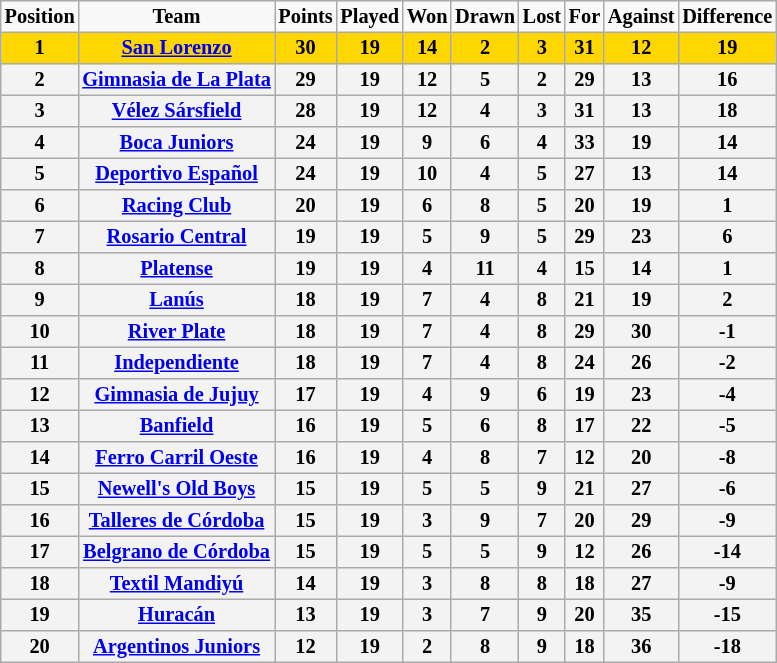<table border="2" cellpadding="2" cellspacing="0" style="margin: 0; background: #f9f9f9; border: 1px #aaa solid; border-collapse: collapse; font-size: 85%;">
<tr>
<th>Position</th>
<th>Team</th>
<th>Points</th>
<th>Played</th>
<th>Won</th>
<th>Drawn</th>
<th>Lost</th>
<th>For</th>
<th>Against</th>
<th>Difference</th>
</tr>
<tr>
<th bgcolor="gold">1</th>
<th bgcolor="gold"><a href='#'>San Lorenzo</a></th>
<th bgcolor="gold">30</th>
<th bgcolor="gold">19</th>
<th bgcolor="gold">14</th>
<th bgcolor="gold">2</th>
<th bgcolor="gold">3</th>
<th bgcolor="gold">31</th>
<th bgcolor="gold">12</th>
<th bgcolor="gold">19</th>
</tr>
<tr>
<th bgcolor="F3F3F3">2</th>
<th bgcolor="F3F3F3"><a href='#'>Gimnasia de La Plata</a></th>
<th bgcolor="F3F3F3">29</th>
<th bgcolor="F3F3F3">19</th>
<th bgcolor="F3F3F3">12</th>
<th bgcolor="F3F3F3">5</th>
<th bgcolor="F3F3F3">2</th>
<th bgcolor="F3F3F3">29</th>
<th bgcolor="F3F3F3">13</th>
<th bgcolor="F3F3F3">16</th>
</tr>
<tr>
<th bgcolor="F3F3F3">3</th>
<th bgcolor="F3F3F3"><a href='#'>Vélez Sársfield</a></th>
<th bgcolor="F3F3F3">28</th>
<th bgcolor="F3F3F3">19</th>
<th bgcolor="F3F3F3">12</th>
<th bgcolor="F3F3F3">4</th>
<th bgcolor="F3F3F3">3</th>
<th bgcolor="F3F3F3">31</th>
<th bgcolor="F3F3F3">13</th>
<th bgcolor="F3F3F3">18</th>
</tr>
<tr>
<th bgcolor="F3F3F3">4</th>
<th bgcolor="F3F3F3"><a href='#'>Boca Juniors</a></th>
<th bgcolor="F3F3F3">24</th>
<th bgcolor="F3F3F3">19</th>
<th bgcolor="F3F3F3">9</th>
<th bgcolor="F3F3F3">6</th>
<th bgcolor="F3F3F3">4</th>
<th bgcolor="F3F3F3">33</th>
<th bgcolor="F3F3F3">19</th>
<th bgcolor="F3F3F3">14</th>
</tr>
<tr>
<th bgcolor="F3F3F3">5</th>
<th bgcolor="F3F3F3"><a href='#'>Deportivo Español</a></th>
<th bgcolor="F3F3F3">24</th>
<th bgcolor="F3F3F3">19</th>
<th bgcolor="F3F3F3">10</th>
<th bgcolor="F3F3F3">4</th>
<th bgcolor="F3F3F3">5</th>
<th bgcolor="F3F3F3">27</th>
<th bgcolor="F3F3F3">13</th>
<th bgcolor="F3F3F3">14</th>
</tr>
<tr>
<th bgcolor="F3F3F3">6</th>
<th bgcolor="F3F3F3"><a href='#'>Racing Club</a></th>
<th bgcolor="F3F3F3">20</th>
<th bgcolor="F3F3F3">19</th>
<th bgcolor="F3F3F3">6</th>
<th bgcolor="F3F3F3">8</th>
<th bgcolor="F3F3F3">5</th>
<th bgcolor="F3F3F3">20</th>
<th bgcolor="F3F3F3">19</th>
<th bgcolor="F3F3F3">1</th>
</tr>
<tr>
<th bgcolor="F3F3F3">7</th>
<th bgcolor="F3F3F3"><a href='#'>Rosario Central</a></th>
<th bgcolor="F3F3F3">19</th>
<th bgcolor="F3F3F3">19</th>
<th bgcolor="F3F3F3">5</th>
<th bgcolor="F3F3F3">9</th>
<th bgcolor="F3F3F3">5</th>
<th bgcolor="F3F3F3">29</th>
<th bgcolor="F3F3F3">23</th>
<th bgcolor="F3F3F3">6</th>
</tr>
<tr>
<th bgcolor="F3F3F3">8</th>
<th bgcolor="F3F3F3"><a href='#'>Platense</a></th>
<th bgcolor="F3F3F3">19</th>
<th bgcolor="F3F3F3">19</th>
<th bgcolor="F3F3F3">4</th>
<th bgcolor="F3F3F3">11</th>
<th bgcolor="F3F3F3">4</th>
<th bgcolor="F3F3F3">15</th>
<th bgcolor="F3F3F3">14</th>
<th bgcolor="F3F3F3">1</th>
</tr>
<tr>
<th bgcolor="F3F3F3">9</th>
<th bgcolor="F3F3F3"><a href='#'>Lanús</a></th>
<th bgcolor="F3F3F3">18</th>
<th bgcolor="F3F3F3">19</th>
<th bgcolor="F3F3F3">7</th>
<th bgcolor="F3F3F3">4</th>
<th bgcolor="F3F3F3">8</th>
<th bgcolor="F3F3F3">21</th>
<th bgcolor="F3F3F3">19</th>
<th bgcolor="F3F3F3">2</th>
</tr>
<tr>
<th bgcolor="F3F3F3">10</th>
<th bgcolor="F3F3F3"><a href='#'>River Plate</a></th>
<th bgcolor="F3F3F3">18</th>
<th bgcolor="F3F3F3">19</th>
<th bgcolor="F3F3F3">7</th>
<th bgcolor="F3F3F3">4</th>
<th bgcolor="F3F3F3">8</th>
<th bgcolor="F3F3F3">29</th>
<th bgcolor="F3F3F3">30</th>
<th bgcolor="F3F3F3">-1</th>
</tr>
<tr>
<th bgcolor="F3F3F3">11</th>
<th bgcolor="F3F3F3"><a href='#'>Independiente</a></th>
<th bgcolor="F3F3F3">18</th>
<th bgcolor="F3F3F3">19</th>
<th bgcolor="F3F3F3">7</th>
<th bgcolor="F3F3F3">4</th>
<th bgcolor="F3F3F3">8</th>
<th bgcolor="F3F3F3">24</th>
<th bgcolor="F3F3F3">26</th>
<th bgcolor="F3F3F3">-2</th>
</tr>
<tr>
<th bgcolor="F3F3F3">12</th>
<th bgcolor="F3F3F3"><a href='#'>Gimnasia de Jujuy</a></th>
<th bgcolor="F3F3F3">17</th>
<th bgcolor="F3F3F3">19</th>
<th bgcolor="F3F3F3">4</th>
<th bgcolor="F3F3F3">9</th>
<th bgcolor="F3F3F3">6</th>
<th bgcolor="F3F3F3">19</th>
<th bgcolor="F3F3F3">23</th>
<th bgcolor="F3F3F3">-4</th>
</tr>
<tr>
<th bgcolor="F3F3F3">13</th>
<th bgcolor="F3F3F3"><a href='#'>Banfield</a></th>
<th bgcolor="F3F3F3">16</th>
<th bgcolor="F3F3F3">19</th>
<th bgcolor="F3F3F3">5</th>
<th bgcolor="F3F3F3">6</th>
<th bgcolor="F3F3F3">8</th>
<th bgcolor="F3F3F3">17</th>
<th bgcolor="F3F3F3">22</th>
<th bgcolor="F3F3F3">-5</th>
</tr>
<tr>
<th bgcolor="F3F3F3">14</th>
<th bgcolor="F3F3F3"><a href='#'>Ferro Carril Oeste</a></th>
<th bgcolor="F3F3F3">16</th>
<th bgcolor="F3F3F3">19</th>
<th bgcolor="F3F3F3">4</th>
<th bgcolor="F3F3F3">8</th>
<th bgcolor="F3F3F3">7</th>
<th bgcolor="F3F3F3">12</th>
<th bgcolor="F3F3F3">20</th>
<th bgcolor="F3F3F3">-8</th>
</tr>
<tr>
<th bgcolor="F3F3F3">15</th>
<th bgcolor="F3F3F3"><a href='#'>Newell's Old Boys</a></th>
<th bgcolor="F3F3F3">15</th>
<th bgcolor="F3F3F3">19</th>
<th bgcolor="F3F3F3">5</th>
<th bgcolor="F3F3F3">5</th>
<th bgcolor="F3F3F3">9</th>
<th bgcolor="F3F3F3">21</th>
<th bgcolor="F3F3F3">27</th>
<th bgcolor="F3F3F3">-6</th>
</tr>
<tr>
<th bgcolor="F3F3F3">16</th>
<th bgcolor="F3F3F3"><a href='#'>Talleres de Córdoba</a></th>
<th bgcolor="F3F3F3">15</th>
<th bgcolor="F3F3F3">19</th>
<th bgcolor="F3F3F3">3</th>
<th bgcolor="F3F3F3">9</th>
<th bgcolor="F3F3F3">7</th>
<th bgcolor="F3F3F3">20</th>
<th bgcolor="F3F3F3">29</th>
<th bgcolor="F3F3F3">-9</th>
</tr>
<tr>
<th bgcolor="F3F3F3">17</th>
<th bgcolor="F3F3F3"><a href='#'>Belgrano de Córdoba</a></th>
<th bgcolor="F3F3F3">15</th>
<th bgcolor="F3F3F3">19</th>
<th bgcolor="F3F3F3">5</th>
<th bgcolor="F3F3F3">5</th>
<th bgcolor="F3F3F3">9</th>
<th bgcolor="F3F3F3">12</th>
<th bgcolor="F3F3F3">26</th>
<th bgcolor="F3F3F3">-14</th>
</tr>
<tr>
<th bgcolor="F3F3F3">18</th>
<th bgcolor="F3F3F3"><a href='#'>Textil Mandiyú</a></th>
<th bgcolor="F3F3F3">14</th>
<th bgcolor="F3F3F3">19</th>
<th bgcolor="F3F3F3">3</th>
<th bgcolor="F3F3F3">8</th>
<th bgcolor="F3F3F3">8</th>
<th bgcolor="F3F3F3">18</th>
<th bgcolor="F3F3F3">27</th>
<th bgcolor="F3F3F3">-9</th>
</tr>
<tr>
<th bgcolor="F3F3F3">19</th>
<th bgcolor="F3F3F3"><a href='#'>Huracán</a></th>
<th bgcolor="F3F3F3">13</th>
<th bgcolor="F3F3F3">19</th>
<th bgcolor="F3F3F3">3</th>
<th bgcolor="F3F3F3">7</th>
<th bgcolor="F3F3F3">9</th>
<th bgcolor="F3F3F3">20</th>
<th bgcolor="F3F3F3">35</th>
<th bgcolor="F3F3F3">-15</th>
</tr>
<tr>
<th bgcolor="F3F3F3">20</th>
<th bgcolor="F3F3F3"><a href='#'>Argentinos Juniors</a></th>
<th bgcolor="F3F3F3">12</th>
<th bgcolor="F3F3F3">19</th>
<th bgcolor="F3F3F3">2</th>
<th bgcolor="F3F3F3">8</th>
<th bgcolor="F3F3F3">9</th>
<th bgcolor="F3F3F3">18</th>
<th bgcolor="F3F3F3">36</th>
<th bgcolor="F3F3F3">-18</th>
</tr>
</table>
